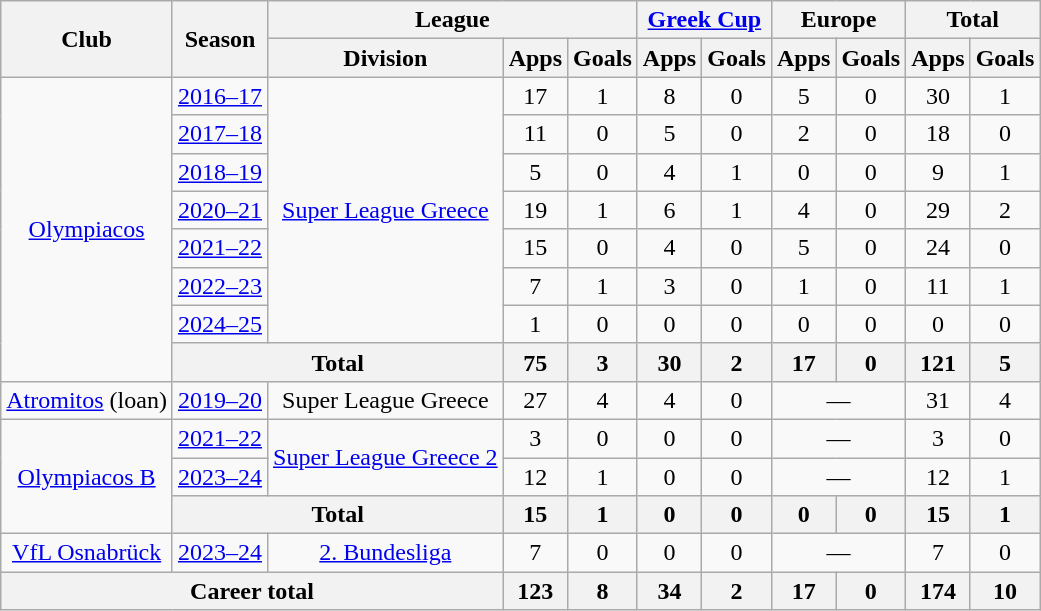<table class="wikitable" style="text-align:center">
<tr>
<th rowspan="2">Club</th>
<th rowspan="2">Season</th>
<th colspan="3">League</th>
<th colspan="2"><a href='#'>Greek Cup</a></th>
<th colspan="2">Europe</th>
<th colspan="2">Total</th>
</tr>
<tr>
<th>Division</th>
<th>Apps</th>
<th>Goals</th>
<th>Apps</th>
<th>Goals</th>
<th>Apps</th>
<th>Goals</th>
<th>Apps</th>
<th>Goals</th>
</tr>
<tr>
<td rowspan="8"><a href='#'>Olympiacos</a></td>
<td><a href='#'>2016–17</a></td>
<td rowspan="7"><a href='#'>Super League Greece</a></td>
<td>17</td>
<td>1</td>
<td>8</td>
<td>0</td>
<td>5</td>
<td>0</td>
<td>30</td>
<td>1</td>
</tr>
<tr>
<td><a href='#'>2017–18</a></td>
<td>11</td>
<td>0</td>
<td>5</td>
<td>0</td>
<td>2</td>
<td>0</td>
<td>18</td>
<td>0</td>
</tr>
<tr>
<td><a href='#'>2018–19</a></td>
<td>5</td>
<td>0</td>
<td>4</td>
<td>1</td>
<td>0</td>
<td>0</td>
<td>9</td>
<td>1</td>
</tr>
<tr>
<td><a href='#'>2020–21</a></td>
<td>19</td>
<td>1</td>
<td>6</td>
<td>1</td>
<td>4</td>
<td>0</td>
<td>29</td>
<td>2</td>
</tr>
<tr>
<td><a href='#'>2021–22</a></td>
<td>15</td>
<td>0</td>
<td>4</td>
<td>0</td>
<td>5</td>
<td>0</td>
<td>24</td>
<td>0</td>
</tr>
<tr>
<td><a href='#'>2022–23</a></td>
<td>7</td>
<td>1</td>
<td>3</td>
<td>0</td>
<td>1</td>
<td>0</td>
<td>11</td>
<td>1</td>
</tr>
<tr>
<td><a href='#'>2024–25</a></td>
<td>1</td>
<td>0</td>
<td>0</td>
<td>0</td>
<td>0</td>
<td>0</td>
<td>0</td>
<td>0</td>
</tr>
<tr>
<th colspan="2">Total</th>
<th>75</th>
<th>3</th>
<th>30</th>
<th>2</th>
<th>17</th>
<th>0</th>
<th>121</th>
<th>5</th>
</tr>
<tr>
<td><a href='#'>Atromitos</a> (loan)</td>
<td><a href='#'>2019–20</a></td>
<td>Super League Greece</td>
<td>27</td>
<td>4</td>
<td>4</td>
<td>0</td>
<td colspan="2">—</td>
<td>31</td>
<td>4</td>
</tr>
<tr>
<td rowspan="3"><a href='#'>Olympiacos B</a></td>
<td><a href='#'>2021–22</a></td>
<td rowspan="2"><a href='#'>Super League Greece 2</a></td>
<td>3</td>
<td>0</td>
<td>0</td>
<td>0</td>
<td colspan="2">—</td>
<td>3</td>
<td>0</td>
</tr>
<tr>
<td><a href='#'>2023–24</a></td>
<td>12</td>
<td>1</td>
<td>0</td>
<td>0</td>
<td colspan="2">—</td>
<td>12</td>
<td>1</td>
</tr>
<tr>
<th colspan="2">Total</th>
<th>15</th>
<th>1</th>
<th>0</th>
<th>0</th>
<th>0</th>
<th>0</th>
<th>15</th>
<th>1</th>
</tr>
<tr>
<td><a href='#'>VfL Osnabrück</a></td>
<td><a href='#'>2023–24</a></td>
<td><a href='#'>2. Bundesliga</a></td>
<td>7</td>
<td>0</td>
<td>0</td>
<td>0</td>
<td colspan="2">—</td>
<td>7</td>
<td>0</td>
</tr>
<tr>
<th colspan="3">Career total</th>
<th>123</th>
<th>8</th>
<th>34</th>
<th>2</th>
<th>17</th>
<th>0</th>
<th>174</th>
<th>10</th>
</tr>
</table>
